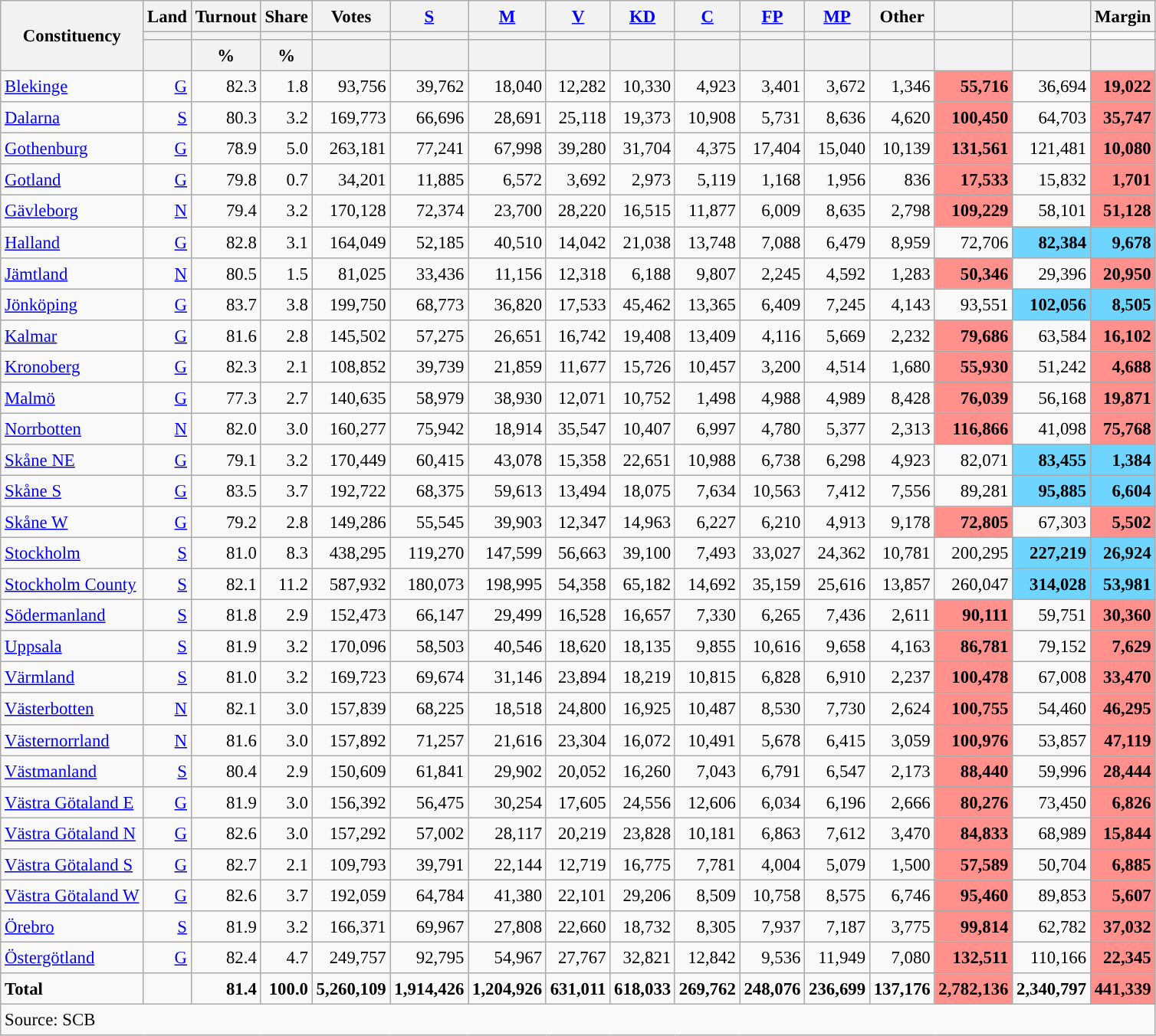<table class="wikitable sortable" style="text-align:right; font-size:95%; line-height:20px;">
<tr>
<th rowspan="3">Constituency</th>
<th>Land</th>
<th>Turnout</th>
<th>Share</th>
<th>Votes</th>
<th width="30px" class="unsortable"><a href='#'>S</a></th>
<th width="30px" class="unsortable"><a href='#'>M</a></th>
<th width="30px" class="unsortable"><a href='#'>V</a></th>
<th width="30px" class="unsortable"><a href='#'>KD</a></th>
<th width="30px" class="unsortable"><a href='#'>C</a></th>
<th width="30px" class="unsortable"><a href='#'>FP</a></th>
<th width="30px" class="unsortable"><a href='#'>MP</a></th>
<th width="30px" class="unsortable">Other</th>
<th></th>
<th></th>
<th>Margin</th>
</tr>
<tr>
<th></th>
<th></th>
<th></th>
<th></th>
<th style="background:"></th>
<th style="background:"></th>
<th style="background:"></th>
<th style="background:"></th>
<th style="background:"></th>
<th style="background:"></th>
<th style="background:"></th>
<th style="background:"></th>
<th style="background:"></th>
<th style="background:"></th>
</tr>
<tr>
<th></th>
<th data-sort-type="number">%</th>
<th data-sort-type="number">%</th>
<th></th>
<th data-sort-type="number"></th>
<th data-sort-type="number"></th>
<th data-sort-type="number"></th>
<th data-sort-type="number"></th>
<th data-sort-type="number"></th>
<th data-sort-type="number"></th>
<th data-sort-type="number"></th>
<th data-sort-type="number"></th>
<th data-sort-type="number"></th>
<th data-sort-type="number"></th>
<th data-sort-type="number"></th>
</tr>
<tr>
<td align=left><a href='#'>Blekinge</a></td>
<td><a href='#'>G</a></td>
<td>82.3</td>
<td>1.8</td>
<td>93,756</td>
<td>39,762</td>
<td>18,040</td>
<td>12,282</td>
<td>10,330</td>
<td>4,923</td>
<td>3,401</td>
<td>3,672</td>
<td>1,346</td>
<td bgcolor=#ff908c><strong>55,716</strong></td>
<td>36,694</td>
<td bgcolor=#ff908c><strong>19,022</strong></td>
</tr>
<tr>
<td align=left><a href='#'>Dalarna</a></td>
<td><a href='#'>S</a></td>
<td>80.3</td>
<td>3.2</td>
<td>169,773</td>
<td>66,696</td>
<td>28,691</td>
<td>25,118</td>
<td>19,373</td>
<td>10,908</td>
<td>5,731</td>
<td>8,636</td>
<td>4,620</td>
<td bgcolor=#ff908c><strong>100,450</strong></td>
<td>64,703</td>
<td bgcolor=#ff908c><strong>35,747</strong></td>
</tr>
<tr>
<td align=left><a href='#'>Gothenburg</a></td>
<td><a href='#'>G</a></td>
<td>78.9</td>
<td>5.0</td>
<td>263,181</td>
<td>77,241</td>
<td>67,998</td>
<td>39,280</td>
<td>31,704</td>
<td>4,375</td>
<td>17,404</td>
<td>15,040</td>
<td>10,139</td>
<td bgcolor=#ff908c><strong>131,561</strong></td>
<td>121,481</td>
<td bgcolor=#ff908c><strong>10,080</strong></td>
</tr>
<tr>
<td align=left><a href='#'>Gotland</a></td>
<td><a href='#'>G</a></td>
<td>79.8</td>
<td>0.7</td>
<td>34,201</td>
<td>11,885</td>
<td>6,572</td>
<td>3,692</td>
<td>2,973</td>
<td>5,119</td>
<td>1,168</td>
<td>1,956</td>
<td>836</td>
<td bgcolor=#ff908c><strong>17,533</strong></td>
<td>15,832</td>
<td bgcolor=#ff908c><strong>1,701</strong></td>
</tr>
<tr>
<td align=left><a href='#'>Gävleborg</a></td>
<td><a href='#'>N</a></td>
<td>79.4</td>
<td>3.2</td>
<td>170,128</td>
<td>72,374</td>
<td>23,700</td>
<td>28,220</td>
<td>16,515</td>
<td>11,877</td>
<td>6,009</td>
<td>8,635</td>
<td>2,798</td>
<td bgcolor=#ff908c><strong>109,229</strong></td>
<td>58,101</td>
<td bgcolor=#ff908c><strong>51,128</strong></td>
</tr>
<tr>
<td align=left><a href='#'>Halland</a></td>
<td><a href='#'>G</a></td>
<td>82.8</td>
<td>3.1</td>
<td>164,049</td>
<td>52,185</td>
<td>40,510</td>
<td>14,042</td>
<td>21,038</td>
<td>13,748</td>
<td>7,088</td>
<td>6,479</td>
<td>8,959</td>
<td>72,706</td>
<td bgcolor=#6fd5fe><strong>82,384</strong></td>
<td bgcolor=#6fd5fe><strong>9,678</strong></td>
</tr>
<tr>
<td align=left><a href='#'>Jämtland</a></td>
<td><a href='#'>N</a></td>
<td>80.5</td>
<td>1.5</td>
<td>81,025</td>
<td>33,436</td>
<td>11,156</td>
<td>12,318</td>
<td>6,188</td>
<td>9,807</td>
<td>2,245</td>
<td>4,592</td>
<td>1,283</td>
<td bgcolor=#ff908c><strong>50,346</strong></td>
<td>29,396</td>
<td bgcolor=#ff908c><strong>20,950</strong></td>
</tr>
<tr>
<td align=left><a href='#'>Jönköping</a></td>
<td><a href='#'>G</a></td>
<td>83.7</td>
<td>3.8</td>
<td>199,750</td>
<td>68,773</td>
<td>36,820</td>
<td>17,533</td>
<td>45,462</td>
<td>13,365</td>
<td>6,409</td>
<td>7,245</td>
<td>4,143</td>
<td>93,551</td>
<td bgcolor=#6fd5fe><strong>102,056</strong></td>
<td bgcolor=#6fd5fe><strong>8,505</strong></td>
</tr>
<tr>
<td align=left><a href='#'>Kalmar</a></td>
<td><a href='#'>G</a></td>
<td>81.6</td>
<td>2.8</td>
<td>145,502</td>
<td>57,275</td>
<td>26,651</td>
<td>16,742</td>
<td>19,408</td>
<td>13,409</td>
<td>4,116</td>
<td>5,669</td>
<td>2,232</td>
<td bgcolor=#ff908c><strong>79,686</strong></td>
<td>63,584</td>
<td bgcolor=#ff908c><strong>16,102</strong></td>
</tr>
<tr>
<td align=left><a href='#'>Kronoberg</a></td>
<td><a href='#'>G</a></td>
<td>82.3</td>
<td>2.1</td>
<td>108,852</td>
<td>39,739</td>
<td>21,859</td>
<td>11,677</td>
<td>15,726</td>
<td>10,457</td>
<td>3,200</td>
<td>4,514</td>
<td>1,680</td>
<td bgcolor=#ff908c><strong>55,930</strong></td>
<td>51,242</td>
<td bgcolor=#ff908c><strong>4,688</strong></td>
</tr>
<tr>
<td align=left><a href='#'>Malmö</a></td>
<td><a href='#'>G</a></td>
<td>77.3</td>
<td>2.7</td>
<td>140,635</td>
<td>58,979</td>
<td>38,930</td>
<td>12,071</td>
<td>10,752</td>
<td>1,498</td>
<td>4,988</td>
<td>4,989</td>
<td>8,428</td>
<td bgcolor=#ff908c><strong>76,039</strong></td>
<td>56,168</td>
<td bgcolor=#ff908c><strong>19,871</strong></td>
</tr>
<tr>
<td align=left><a href='#'>Norrbotten</a></td>
<td><a href='#'>N</a></td>
<td>82.0</td>
<td>3.0</td>
<td>160,277</td>
<td>75,942</td>
<td>18,914</td>
<td>35,547</td>
<td>10,407</td>
<td>6,997</td>
<td>4,780</td>
<td>5,377</td>
<td>2,313</td>
<td bgcolor=#ff908c><strong>116,866</strong></td>
<td>41,098</td>
<td bgcolor=#ff908c><strong>75,768</strong></td>
</tr>
<tr>
<td align=left><a href='#'>Skåne NE</a></td>
<td><a href='#'>G</a></td>
<td>79.1</td>
<td>3.2</td>
<td>170,449</td>
<td>60,415</td>
<td>43,078</td>
<td>15,358</td>
<td>22,651</td>
<td>10,988</td>
<td>6,738</td>
<td>6,298</td>
<td>4,923</td>
<td>82,071</td>
<td bgcolor=#6fd5fe><strong>83,455</strong></td>
<td bgcolor=#6fd5fe><strong>1,384</strong></td>
</tr>
<tr>
<td align=left><a href='#'>Skåne S</a></td>
<td><a href='#'>G</a></td>
<td>83.5</td>
<td>3.7</td>
<td>192,722</td>
<td>68,375</td>
<td>59,613</td>
<td>13,494</td>
<td>18,075</td>
<td>7,634</td>
<td>10,563</td>
<td>7,412</td>
<td>7,556</td>
<td>89,281</td>
<td bgcolor=#6fd5fe><strong>95,885</strong></td>
<td bgcolor=#6fd5fe><strong>6,604</strong></td>
</tr>
<tr>
<td align=left><a href='#'>Skåne W</a></td>
<td><a href='#'>G</a></td>
<td>79.2</td>
<td>2.8</td>
<td>149,286</td>
<td>55,545</td>
<td>39,903</td>
<td>12,347</td>
<td>14,963</td>
<td>6,227</td>
<td>6,210</td>
<td>4,913</td>
<td>9,178</td>
<td bgcolor=#ff908c><strong>72,805</strong></td>
<td>67,303</td>
<td bgcolor=#ff908c><strong>5,502</strong></td>
</tr>
<tr>
<td align=left><a href='#'>Stockholm</a></td>
<td><a href='#'>S</a></td>
<td>81.0</td>
<td>8.3</td>
<td>438,295</td>
<td>119,270</td>
<td>147,599</td>
<td>56,663</td>
<td>39,100</td>
<td>7,493</td>
<td>33,027</td>
<td>24,362</td>
<td>10,781</td>
<td>200,295</td>
<td bgcolor=#6fd5fe><strong>227,219</strong></td>
<td bgcolor=#6fd5fe><strong>26,924</strong></td>
</tr>
<tr>
<td align=left><a href='#'>Stockholm County</a></td>
<td><a href='#'>S</a></td>
<td>82.1</td>
<td>11.2</td>
<td>587,932</td>
<td>180,073</td>
<td>198,995</td>
<td>54,358</td>
<td>65,182</td>
<td>14,692</td>
<td>35,159</td>
<td>25,616</td>
<td>13,857</td>
<td>260,047</td>
<td bgcolor=#6fd5fe><strong>314,028</strong></td>
<td bgcolor=#6fd5fe><strong>53,981</strong></td>
</tr>
<tr>
<td align=left><a href='#'>Södermanland</a></td>
<td><a href='#'>S</a></td>
<td>81.8</td>
<td>2.9</td>
<td>152,473</td>
<td>66,147</td>
<td>29,499</td>
<td>16,528</td>
<td>16,657</td>
<td>7,330</td>
<td>6,265</td>
<td>7,436</td>
<td>2,611</td>
<td bgcolor=#ff908c><strong>90,111</strong></td>
<td>59,751</td>
<td bgcolor=#ff908c><strong>30,360</strong></td>
</tr>
<tr>
<td align=left><a href='#'>Uppsala</a></td>
<td><a href='#'>S</a></td>
<td>81.9</td>
<td>3.2</td>
<td>170,096</td>
<td>58,503</td>
<td>40,546</td>
<td>18,620</td>
<td>18,135</td>
<td>9,855</td>
<td>10,616</td>
<td>9,658</td>
<td>4,163</td>
<td bgcolor=#ff908c><strong>86,781</strong></td>
<td>79,152</td>
<td bgcolor=#ff908c><strong>7,629</strong></td>
</tr>
<tr>
<td align=left><a href='#'>Värmland</a></td>
<td><a href='#'>S</a></td>
<td>81.0</td>
<td>3.2</td>
<td>169,723</td>
<td>69,674</td>
<td>31,146</td>
<td>23,894</td>
<td>18,219</td>
<td>10,815</td>
<td>6,828</td>
<td>6,910</td>
<td>2,237</td>
<td bgcolor=#ff908c><strong>100,478</strong></td>
<td>67,008</td>
<td bgcolor=#ff908c><strong>33,470</strong></td>
</tr>
<tr>
<td align=left><a href='#'>Västerbotten</a></td>
<td><a href='#'>N</a></td>
<td>82.1</td>
<td>3.0</td>
<td>157,839</td>
<td>68,225</td>
<td>18,518</td>
<td>24,800</td>
<td>16,925</td>
<td>10,487</td>
<td>8,530</td>
<td>7,730</td>
<td>2,624</td>
<td bgcolor=#ff908c><strong>100,755</strong></td>
<td>54,460</td>
<td bgcolor=#ff908c><strong>46,295</strong></td>
</tr>
<tr>
<td align=left><a href='#'>Västernorrland</a></td>
<td><a href='#'>N</a></td>
<td>81.6</td>
<td>3.0</td>
<td>157,892</td>
<td>71,257</td>
<td>21,616</td>
<td>23,304</td>
<td>16,072</td>
<td>10,491</td>
<td>5,678</td>
<td>6,415</td>
<td>3,059</td>
<td bgcolor=#ff908c><strong>100,976</strong></td>
<td>53,857</td>
<td bgcolor=#ff908c><strong>47,119</strong></td>
</tr>
<tr>
<td align=left><a href='#'>Västmanland</a></td>
<td><a href='#'>S</a></td>
<td>80.4</td>
<td>2.9</td>
<td>150,609</td>
<td>61,841</td>
<td>29,902</td>
<td>20,052</td>
<td>16,260</td>
<td>7,043</td>
<td>6,791</td>
<td>6,547</td>
<td>2,173</td>
<td bgcolor=#ff908c><strong>88,440</strong></td>
<td>59,996</td>
<td bgcolor=#ff908c><strong>28,444</strong></td>
</tr>
<tr>
<td align=left><a href='#'>Västra Götaland E</a></td>
<td><a href='#'>G</a></td>
<td>81.9</td>
<td>3.0</td>
<td>156,392</td>
<td>56,475</td>
<td>30,254</td>
<td>17,605</td>
<td>24,556</td>
<td>12,606</td>
<td>6,034</td>
<td>6,196</td>
<td>2,666</td>
<td bgcolor=#ff908c><strong>80,276</strong></td>
<td>73,450</td>
<td bgcolor=#ff908c><strong>6,826</strong></td>
</tr>
<tr>
<td align=left><a href='#'>Västra Götaland N</a></td>
<td><a href='#'>G</a></td>
<td>82.6</td>
<td>3.0</td>
<td>157,292</td>
<td>57,002</td>
<td>28,117</td>
<td>20,219</td>
<td>23,828</td>
<td>10,181</td>
<td>6,863</td>
<td>7,612</td>
<td>3,470</td>
<td bgcolor=#ff908c><strong>84,833</strong></td>
<td>68,989</td>
<td bgcolor=#ff908c><strong>15,844</strong></td>
</tr>
<tr>
<td align=left><a href='#'>Västra Götaland S</a></td>
<td><a href='#'>G</a></td>
<td>82.7</td>
<td>2.1</td>
<td>109,793</td>
<td>39,791</td>
<td>22,144</td>
<td>12,719</td>
<td>16,775</td>
<td>7,781</td>
<td>4,004</td>
<td>5,079</td>
<td>1,500</td>
<td bgcolor=#ff908c><strong>57,589</strong></td>
<td>50,704</td>
<td bgcolor=#ff908c><strong>6,885</strong></td>
</tr>
<tr>
<td align=left><a href='#'>Västra Götaland W</a></td>
<td><a href='#'>G</a></td>
<td>82.6</td>
<td>3.7</td>
<td>192,059</td>
<td>64,784</td>
<td>41,380</td>
<td>22,101</td>
<td>29,206</td>
<td>8,509</td>
<td>10,758</td>
<td>8,575</td>
<td>6,746</td>
<td bgcolor=#ff908c><strong>95,460</strong></td>
<td>89,853</td>
<td bgcolor=#ff908c><strong>5,607</strong></td>
</tr>
<tr>
<td align=left><a href='#'>Örebro</a></td>
<td><a href='#'>S</a></td>
<td>81.9</td>
<td>3.2</td>
<td>166,371</td>
<td>69,967</td>
<td>27,808</td>
<td>22,660</td>
<td>18,732</td>
<td>8,305</td>
<td>7,937</td>
<td>7,187</td>
<td>3,775</td>
<td bgcolor=#ff908c><strong>99,814</strong></td>
<td>62,782</td>
<td bgcolor=#ff908c><strong>37,032</strong></td>
</tr>
<tr>
<td align=left><a href='#'>Östergötland</a></td>
<td><a href='#'>G</a></td>
<td>82.4</td>
<td>4.7</td>
<td>249,757</td>
<td>92,795</td>
<td>54,967</td>
<td>27,767</td>
<td>32,821</td>
<td>12,842</td>
<td>9,536</td>
<td>11,949</td>
<td>7,080</td>
<td bgcolor=#ff908c><strong>132,511</strong></td>
<td>110,166</td>
<td bgcolor=#ff908c><strong>22,345</strong></td>
</tr>
<tr>
<td align=left><strong>Total</strong></td>
<td></td>
<td><strong>81.4</strong></td>
<td><strong>100.0</strong></td>
<td><strong>5,260,109</strong></td>
<td><strong>1,914,426</strong></td>
<td><strong>1,204,926</strong></td>
<td><strong>631,011</strong></td>
<td><strong>618,033</strong></td>
<td><strong>269,762</strong></td>
<td><strong>248,076</strong></td>
<td><strong>236,699</strong></td>
<td><strong>137,176</strong></td>
<td bgcolor=#ff908c><strong>2,782,136</strong></td>
<td><strong>2,340,797</strong></td>
<td bgcolor=#ff908c><strong>441,339</strong></td>
</tr>
<tr>
<td align=left colspan=16>Source: SCB </td>
</tr>
</table>
